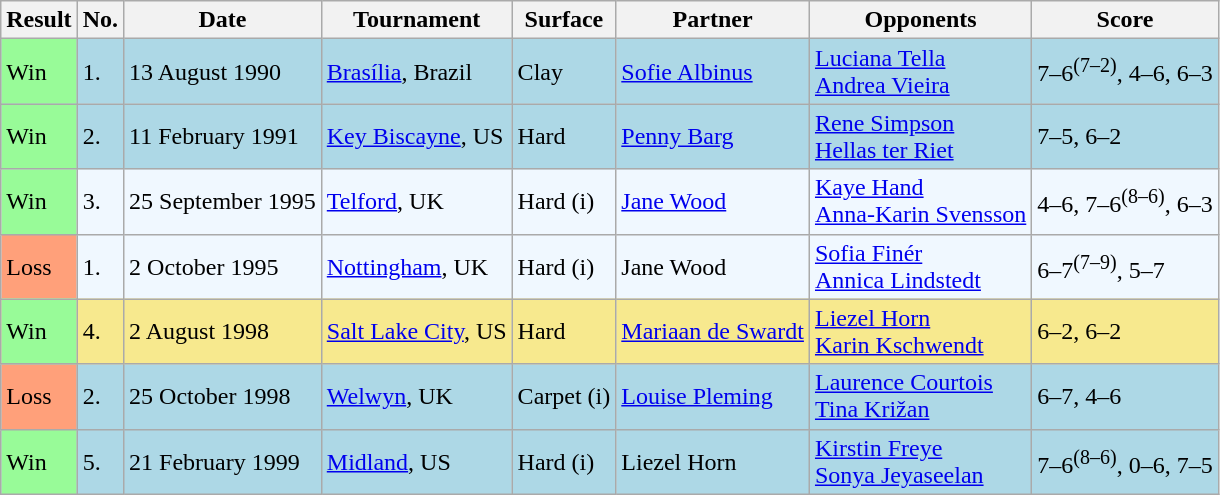<table class="sortable wikitable">
<tr>
<th>Result</th>
<th>No.</th>
<th>Date</th>
<th>Tournament</th>
<th>Surface</th>
<th>Partner</th>
<th>Opponents</th>
<th class="unsortable">Score</th>
</tr>
<tr style="background:lightblue;">
<td style="background:#98fb98;">Win</td>
<td>1.</td>
<td>13 August 1990</td>
<td><a href='#'>Brasília</a>, Brazil</td>
<td>Clay</td>
<td> <a href='#'>Sofie Albinus</a></td>
<td> <a href='#'>Luciana Tella</a> <br>  <a href='#'>Andrea Vieira</a></td>
<td>7–6<sup>(7–2)</sup>, 4–6, 6–3</td>
</tr>
<tr style="background:lightblue;">
<td style="background:#98fb98;">Win</td>
<td>2.</td>
<td>11 February 1991</td>
<td><a href='#'>Key Biscayne</a>, US</td>
<td>Hard</td>
<td> <a href='#'>Penny Barg</a></td>
<td> <a href='#'>Rene Simpson</a> <br>  <a href='#'>Hellas ter Riet</a></td>
<td>7–5, 6–2</td>
</tr>
<tr style="background:#f0f8ff;">
<td style="background:#98fb98;">Win</td>
<td>3.</td>
<td>25 September 1995</td>
<td><a href='#'>Telford</a>, UK</td>
<td>Hard (i)</td>
<td> <a href='#'>Jane Wood</a></td>
<td> <a href='#'>Kaye Hand</a> <br>  <a href='#'>Anna-Karin Svensson</a></td>
<td>4–6, 7–6<sup>(8–6)</sup>, 6–3</td>
</tr>
<tr style="background:#f0f8ff;">
<td style="background:#ffa07a;">Loss</td>
<td>1.</td>
<td>2 October 1995</td>
<td><a href='#'>Nottingham</a>, UK</td>
<td>Hard (i)</td>
<td> Jane Wood</td>
<td> <a href='#'>Sofia Finér</a> <br>  <a href='#'>Annica Lindstedt</a></td>
<td>6–7<sup>(7–9)</sup>, 5–7</td>
</tr>
<tr style="background:#f7e98e;">
<td style="background:#98fb98;">Win</td>
<td>4.</td>
<td>2 August 1998</td>
<td><a href='#'>Salt Lake City</a>, US</td>
<td>Hard</td>
<td> <a href='#'>Mariaan de Swardt</a></td>
<td> <a href='#'>Liezel Horn</a> <br>  <a href='#'>Karin Kschwendt</a></td>
<td>6–2, 6–2</td>
</tr>
<tr style="background:lightblue;">
<td style="background:#ffa07a;">Loss</td>
<td>2.</td>
<td>25 October 1998</td>
<td><a href='#'>Welwyn</a>, UK</td>
<td>Carpet (i)</td>
<td> <a href='#'>Louise Pleming</a></td>
<td> <a href='#'>Laurence Courtois</a> <br>  <a href='#'>Tina Križan</a></td>
<td>6–7, 4–6</td>
</tr>
<tr bgcolor="lightblue">
<td style="background:#98fb98;">Win</td>
<td>5.</td>
<td>21 February 1999</td>
<td><a href='#'>Midland</a>, US</td>
<td>Hard (i)</td>
<td> Liezel Horn</td>
<td> <a href='#'>Kirstin Freye</a> <br>  <a href='#'>Sonya Jeyaseelan</a></td>
<td>7–6<sup>(8–6)</sup>, 0–6, 7–5</td>
</tr>
</table>
